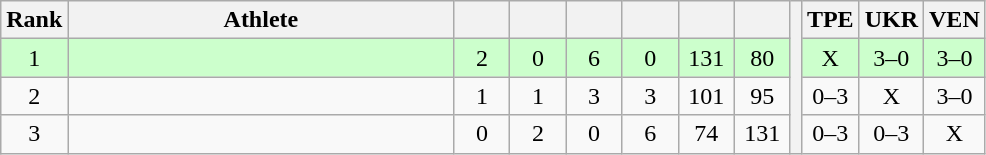<table class="wikitable" style="text-align:center">
<tr>
<th>Rank</th>
<th width=250>Athlete</th>
<th width=30></th>
<th width=30></th>
<th width=30></th>
<th width=30></th>
<th width=30></th>
<th width=30></th>
<th rowspan=4></th>
<th width=30>TPE</th>
<th width=30>UKR</th>
<th width=30>VEN</th>
</tr>
<tr style="background-color:#ccffcc;">
<td>1</td>
<td align=left></td>
<td>2</td>
<td>0</td>
<td>6</td>
<td>0</td>
<td>131</td>
<td>80</td>
<td>X</td>
<td>3–0</td>
<td>3–0</td>
</tr>
<tr>
<td>2</td>
<td align=left></td>
<td>1</td>
<td>1</td>
<td>3</td>
<td>3</td>
<td>101</td>
<td>95</td>
<td>0–3</td>
<td>X</td>
<td>3–0</td>
</tr>
<tr>
<td>3</td>
<td align=left></td>
<td>0</td>
<td>2</td>
<td>0</td>
<td>6</td>
<td>74</td>
<td>131</td>
<td>0–3</td>
<td>0–3</td>
<td>X</td>
</tr>
</table>
